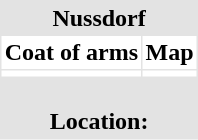<table border="0" cellpadding="2" cellspacing="1" align="right" style="margin-left:1em; background:#e3e3e3;">
<tr>
<th colspan="2">Nussdorf</th>
</tr>
<tr bgcolor="#FFFFFF">
<th>Coat of arms</th>
<th>Map</th>
</tr>
<tr --- bgcolor="#FFFFFF">
<td></td>
<td></td>
</tr>
<tr>
<th colspan=2><br>Location: </th>
</tr>
</table>
